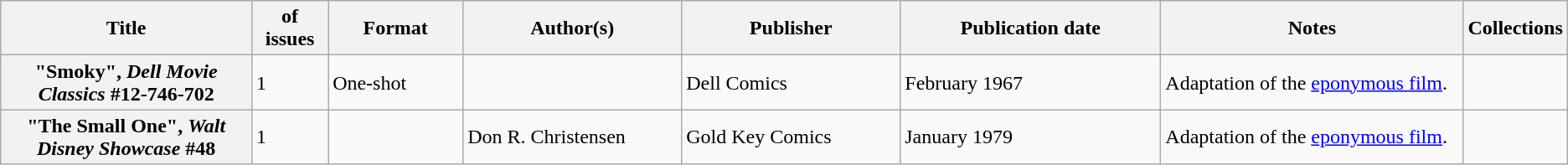<table class="wikitable">
<tr>
<th>Title</th>
<th style="width:40pt"> of issues</th>
<th style="width:75pt">Format</th>
<th style="width:125pt">Author(s)</th>
<th style="width:125pt">Publisher</th>
<th style="width:150pt">Publication date</th>
<th style="width:175pt">Notes</th>
<th>Collections</th>
</tr>
<tr>
<th>"Smoky", <em>Dell Movie Classics</em> #12-746-702</th>
<td>1</td>
<td>One-shot</td>
<td></td>
<td>Dell Comics</td>
<td>February 1967</td>
<td>Adaptation of the <a href='#'>eponymous film</a>.</td>
<td></td>
</tr>
<tr>
<th>"The Small One", <em>Walt Disney Showcase</em> #48</th>
<td>1</td>
<td></td>
<td>Don R. Christensen</td>
<td>Gold Key Comics</td>
<td>January 1979</td>
<td>Adaptation of the <a href='#'>eponymous film</a>.</td>
<td></td>
</tr>
</table>
